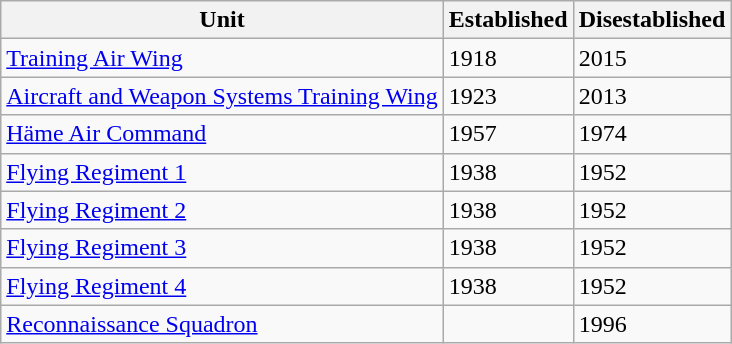<table class="wikitable sortable">
<tr>
<th>Unit</th>
<th>Established</th>
<th>Disestablished</th>
</tr>
<tr>
<td><a href='#'>Training Air Wing</a></td>
<td>1918</td>
<td>2015</td>
</tr>
<tr>
<td><a href='#'>Aircraft and Weapon Systems Training Wing</a></td>
<td>1923</td>
<td>2013</td>
</tr>
<tr>
<td><a href='#'>Häme Air Command</a></td>
<td>1957</td>
<td>1974</td>
</tr>
<tr>
<td><a href='#'>Flying Regiment 1</a></td>
<td>1938</td>
<td>1952</td>
</tr>
<tr>
<td><a href='#'>Flying Regiment 2</a></td>
<td>1938</td>
<td>1952</td>
</tr>
<tr>
<td><a href='#'>Flying Regiment 3</a></td>
<td>1938</td>
<td>1952</td>
</tr>
<tr>
<td><a href='#'>Flying Regiment 4</a></td>
<td>1938</td>
<td>1952</td>
</tr>
<tr>
<td><a href='#'>Reconnaissance Squadron</a></td>
<td></td>
<td>1996</td>
</tr>
</table>
